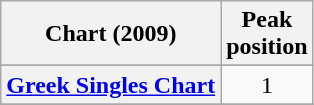<table class="wikitable sortable plainrowheaders">
<tr>
<th scope="col">Chart (2009)</th>
<th scope="col">Peak<br>position</th>
</tr>
<tr>
</tr>
<tr>
<th scope="row"><a href='#'>Greek Singles Chart</a></th>
<td align="center">1</td>
</tr>
<tr>
</tr>
<tr>
</tr>
</table>
